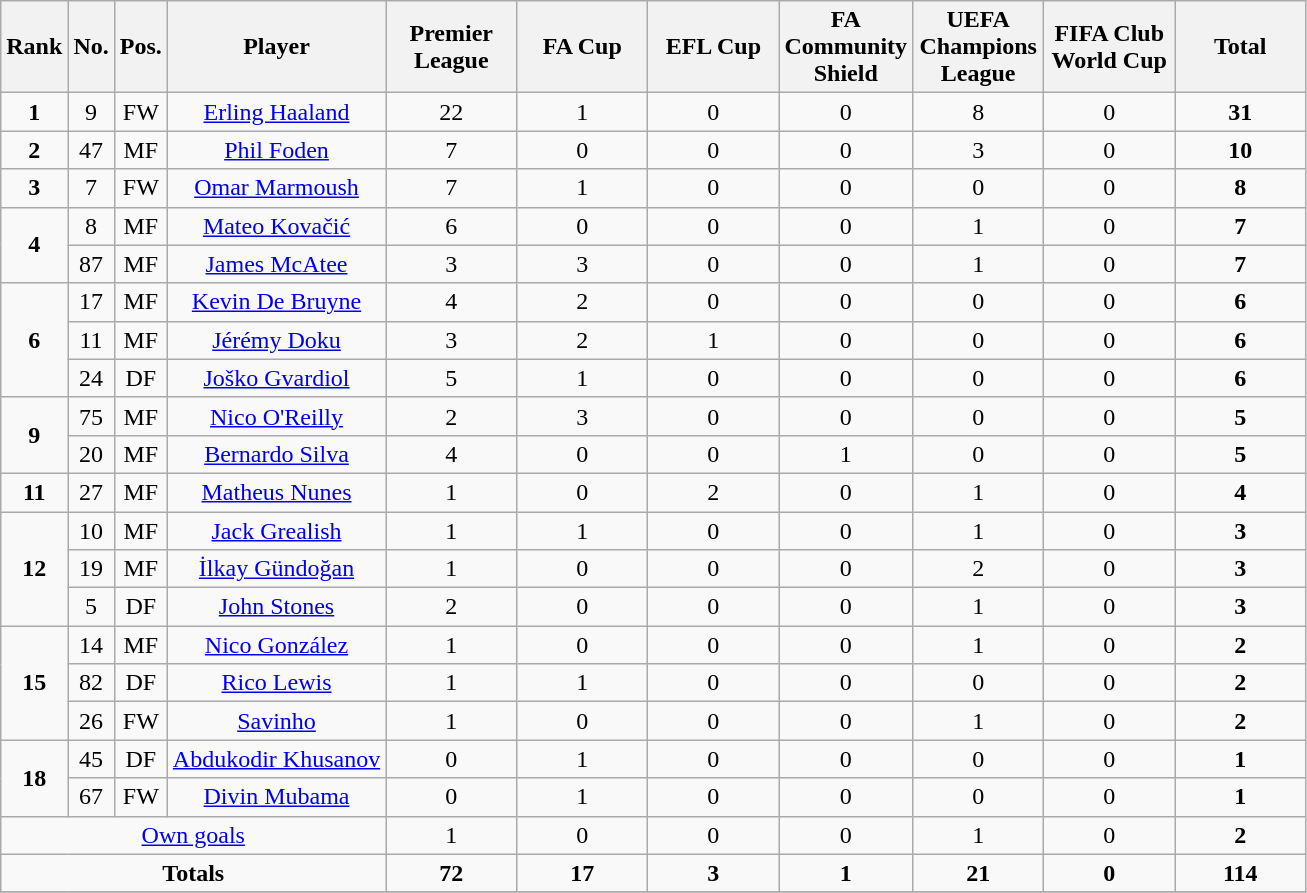<table class="wikitable sortable alternance" style="text-align:center">
<tr>
<th>Rank</th>
<th>No.</th>
<th>Pos.</th>
<th>Player</th>
<th width="80">Premier League</th>
<th width="80">FA Cup</th>
<th width="80">EFL Cup</th>
<th width="80">FA Community Shield</th>
<th width="80">UEFA Champions League</th>
<th width="80">FIFA Club World Cup</th>
<th width="80">Total</th>
</tr>
<tr>
<td><strong>1</strong></td>
<td>9</td>
<td>FW</td>
<td> <a href='#'>Erling Haaland</a></td>
<td>22</td>
<td>1</td>
<td>0</td>
<td>0</td>
<td>8</td>
<td>0</td>
<td><strong>31</strong></td>
</tr>
<tr>
<td><strong>2</strong></td>
<td>47</td>
<td>MF</td>
<td> <a href='#'>Phil Foden</a></td>
<td>7</td>
<td>0</td>
<td>0</td>
<td>0</td>
<td>3</td>
<td>0</td>
<td><strong>10</strong></td>
</tr>
<tr>
<td><strong>3</strong></td>
<td>7</td>
<td>FW</td>
<td> <a href='#'>Omar Marmoush</a></td>
<td>7</td>
<td>1</td>
<td>0</td>
<td>0</td>
<td>0</td>
<td>0</td>
<td><strong>8</strong></td>
</tr>
<tr>
<td rowspan="2"><strong>4</strong></td>
<td>8</td>
<td>MF</td>
<td> <a href='#'>Mateo Kovačić</a></td>
<td>6</td>
<td>0</td>
<td>0</td>
<td>0</td>
<td>1</td>
<td>0</td>
<td><strong>7</strong></td>
</tr>
<tr>
<td>87</td>
<td>MF</td>
<td> <a href='#'>James McAtee</a></td>
<td>3</td>
<td>3</td>
<td>0</td>
<td>0</td>
<td>1</td>
<td>0</td>
<td><strong>7</strong></td>
</tr>
<tr>
<td rowspan="3"><strong>6</strong></td>
<td>17</td>
<td>MF</td>
<td> <a href='#'>Kevin De Bruyne</a></td>
<td>4</td>
<td>2</td>
<td>0</td>
<td>0</td>
<td>0</td>
<td>0</td>
<td><strong>6</strong></td>
</tr>
<tr>
<td>11</td>
<td>MF</td>
<td> <a href='#'>Jérémy Doku</a></td>
<td>3</td>
<td>2</td>
<td>1</td>
<td>0</td>
<td>0</td>
<td>0</td>
<td><strong>6</strong></td>
</tr>
<tr>
<td>24</td>
<td>DF</td>
<td> <a href='#'>Joško Gvardiol</a></td>
<td>5</td>
<td>1</td>
<td>0</td>
<td>0</td>
<td>0</td>
<td>0</td>
<td><strong>6</strong></td>
</tr>
<tr>
<td rowspan="2"><strong>9</strong></td>
<td>75</td>
<td>MF</td>
<td> <a href='#'>Nico O'Reilly</a></td>
<td>2</td>
<td>3</td>
<td>0</td>
<td>0</td>
<td>0</td>
<td>0</td>
<td><strong>5</strong></td>
</tr>
<tr>
<td>20</td>
<td>MF</td>
<td> <a href='#'>Bernardo Silva</a></td>
<td>4</td>
<td>0</td>
<td>0</td>
<td>1</td>
<td>0</td>
<td>0</td>
<td><strong>5</strong></td>
</tr>
<tr>
<td><strong>11</strong></td>
<td>27</td>
<td>MF</td>
<td> <a href='#'>Matheus Nunes</a></td>
<td>1</td>
<td>0</td>
<td>2</td>
<td>0</td>
<td>1</td>
<td>0</td>
<td><strong>4</strong></td>
</tr>
<tr>
<td rowspan="3"><strong>12</strong></td>
<td>10</td>
<td>MF</td>
<td> <a href='#'>Jack Grealish</a></td>
<td>1</td>
<td>1</td>
<td>0</td>
<td>0</td>
<td>1</td>
<td>0</td>
<td><strong>3</strong></td>
</tr>
<tr>
<td>19</td>
<td>MF</td>
<td> <a href='#'>İlkay Gündoğan</a></td>
<td>1</td>
<td>0</td>
<td>0</td>
<td>0</td>
<td>2</td>
<td>0</td>
<td><strong>3</strong></td>
</tr>
<tr>
<td>5</td>
<td>DF</td>
<td> <a href='#'>John Stones</a></td>
<td>2</td>
<td>0</td>
<td>0</td>
<td>0</td>
<td>1</td>
<td>0</td>
<td><strong>3</strong></td>
</tr>
<tr>
<td rowspan="3"><strong>15</strong></td>
<td>14</td>
<td>MF</td>
<td> <a href='#'>Nico González</a></td>
<td>1</td>
<td>0</td>
<td>0</td>
<td>0</td>
<td>1</td>
<td>0</td>
<td><strong>2</strong></td>
</tr>
<tr>
<td>82</td>
<td>DF</td>
<td> <a href='#'>Rico Lewis</a></td>
<td>1</td>
<td>1</td>
<td>0</td>
<td>0</td>
<td>0</td>
<td>0</td>
<td><strong>2</strong></td>
</tr>
<tr>
<td>26</td>
<td>FW</td>
<td> <a href='#'>Savinho</a></td>
<td>1</td>
<td>0</td>
<td>0</td>
<td>0</td>
<td>1</td>
<td>0</td>
<td><strong>2</strong></td>
</tr>
<tr>
<td rowspan="2"><strong>18</strong></td>
<td>45</td>
<td>DF</td>
<td> <a href='#'>Abdukodir Khusanov</a></td>
<td>0</td>
<td>1</td>
<td>0</td>
<td>0</td>
<td>0</td>
<td>0</td>
<td><strong>1</strong></td>
</tr>
<tr>
<td>67</td>
<td>FW</td>
<td> <a href='#'>Divin Mubama</a></td>
<td>0</td>
<td>1</td>
<td>0</td>
<td>0</td>
<td>0</td>
<td>0</td>
<td><strong>1</strong></td>
</tr>
<tr>
<td colspan="4"><a href='#'>Own goals</a></td>
<td>1</td>
<td>0</td>
<td>0</td>
<td>0</td>
<td>1</td>
<td>0</td>
<td><strong>2</strong></td>
</tr>
<tr class="sortbottom">
<td colspan="4"><strong>Totals</strong></td>
<td><strong>72</strong></td>
<td><strong>17</strong></td>
<td><strong>3</strong></td>
<td><strong>1</strong></td>
<td><strong>21</strong></td>
<td><strong>0</strong></td>
<td><strong>114</strong></td>
</tr>
<tr>
</tr>
</table>
